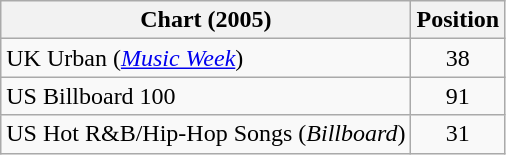<table class="wikitable">
<tr>
<th align="left">Chart (2005)</th>
<th align="center">Position</th>
</tr>
<tr>
<td>UK Urban (<em><a href='#'>Music Week</a></em>)</td>
<td align="center">38</td>
</tr>
<tr>
<td align="left">US Billboard 100</td>
<td align= "center">91</td>
</tr>
<tr>
<td align="left">US Hot R&B/Hip-Hop Songs (<em>Billboard</em>)</td>
<td align="center">31</td>
</tr>
</table>
